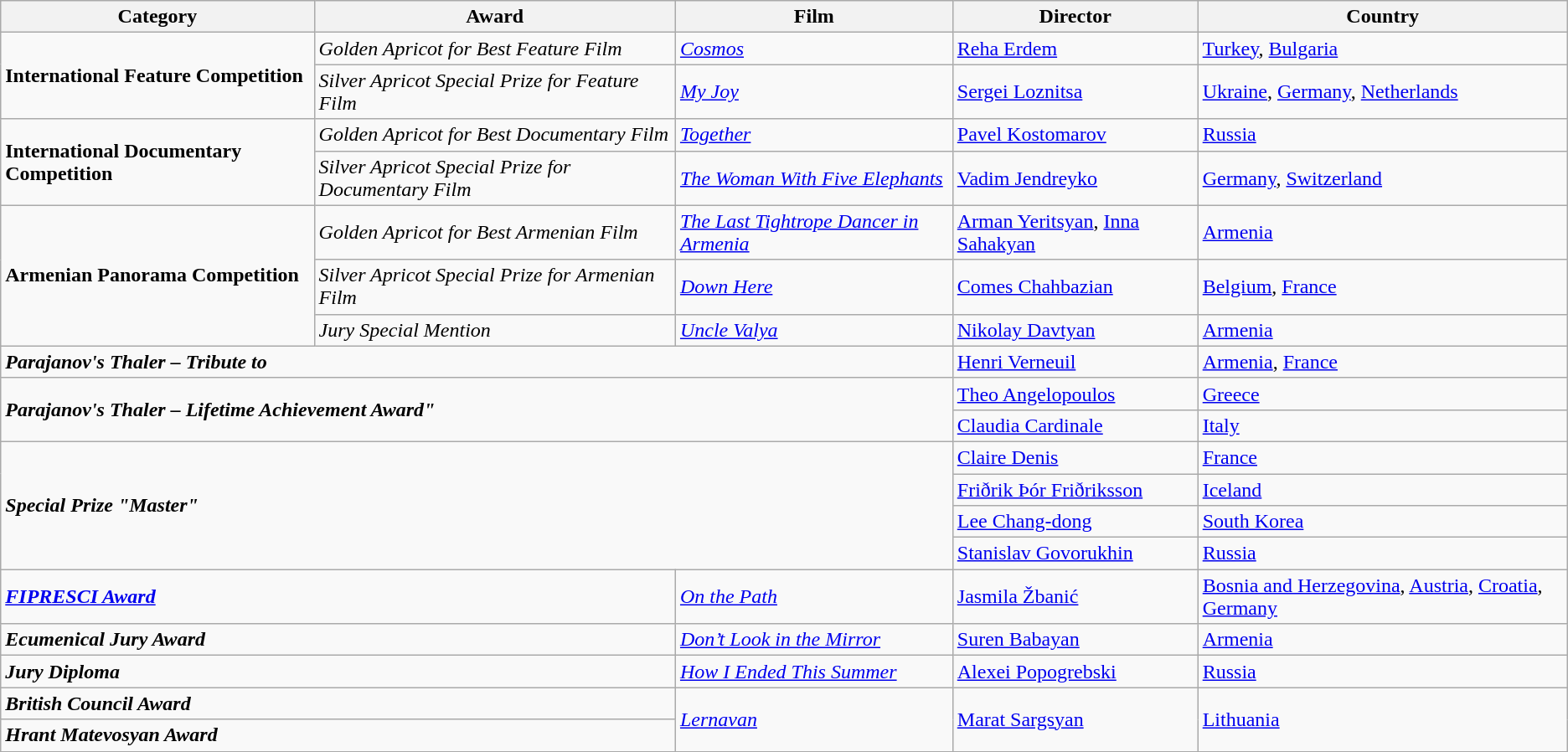<table class="wikitable sortable">
<tr>
<th>Category</th>
<th>Award</th>
<th>Film</th>
<th>Director</th>
<th>Country</th>
</tr>
<tr>
<td rowspan="2"><strong>International Feature Competition</strong></td>
<td><em>Golden Apricot for Best Feature Film</em></td>
<td><em><a href='#'>Cosmos</a></em></td>
<td><a href='#'>Reha Erdem</a></td>
<td> <a href='#'>Turkey</a>,  <a href='#'>Bulgaria</a></td>
</tr>
<tr>
<td><em>Silver Apricot Special Prize for Feature Film</em></td>
<td><em><a href='#'>My Joy</a></em></td>
<td><a href='#'>Sergei Loznitsa</a></td>
<td> <a href='#'>Ukraine</a>,  <a href='#'>Germany</a>,  <a href='#'>Netherlands</a></td>
</tr>
<tr>
<td rowspan="2"><strong>International Documentary Competition</strong></td>
<td><em>Golden Apricot for Best Documentary Film</em></td>
<td><em><a href='#'>Together</a></em></td>
<td><a href='#'>Pavel Kostomarov</a></td>
<td> <a href='#'>Russia</a></td>
</tr>
<tr>
<td><em>Silver Apricot Special Prize for Documentary Film</em></td>
<td><em><a href='#'>The Woman With Five Elephants</a></em></td>
<td><a href='#'>Vadim Jendreyko</a></td>
<td> <a href='#'>Germany</a>,  <a href='#'>Switzerland</a></td>
</tr>
<tr>
<td rowspan="3"><strong>Armenian Panorama Competition</strong></td>
<td><em>Golden Apricot for Best Armenian Film</em></td>
<td><em><a href='#'>The Last Tightrope Dancer in Armenia</a></em></td>
<td><a href='#'>Arman Yeritsyan</a>, <a href='#'>Inna Sahakyan</a></td>
<td> <a href='#'>Armenia</a></td>
</tr>
<tr>
<td><em>Silver Apricot Special Prize for Armenian Film</em></td>
<td><em><a href='#'>Down Here</a></em></td>
<td><a href='#'>Comes Chahbazian</a></td>
<td> <a href='#'>Belgium</a>,  <a href='#'>France</a></td>
</tr>
<tr>
<td><em>Jury Special Mention</em></td>
<td><em><a href='#'>Uncle Valya</a></em></td>
<td><a href='#'>Nikolay Davtyan</a></td>
<td> <a href='#'>Armenia</a></td>
</tr>
<tr>
<td colspan="3"><strong><em>Parajanov's Thaler – Tribute to</em></strong></td>
<td><a href='#'>Henri Verneuil</a></td>
<td> <a href='#'>Armenia</a>,  <a href='#'>France</a></td>
</tr>
<tr>
<td rowspan="2" colspan="3"><strong><em>Parajanov's Thaler – Lifetime Achievement Award"</em></strong></td>
<td><a href='#'>Theo Angelopoulos</a></td>
<td> <a href='#'>Greece</a></td>
</tr>
<tr>
<td><a href='#'>Claudia Cardinale</a></td>
<td> <a href='#'>Italy</a></td>
</tr>
<tr>
<td rowspan="4" colspan="3"><strong><em>Special Prize "Master"</em></strong></td>
<td><a href='#'>Claire Denis</a></td>
<td> <a href='#'>France</a></td>
</tr>
<tr>
<td><a href='#'>Friðrik Þór Friðriksson</a></td>
<td> <a href='#'>Iceland</a></td>
</tr>
<tr>
<td><a href='#'>Lee Chang-dong</a></td>
<td> <a href='#'>South Korea</a></td>
</tr>
<tr>
<td><a href='#'>Stanislav Govorukhin</a></td>
<td> <a href='#'>Russia</a></td>
</tr>
<tr>
<td colspan="2"><strong><em><a href='#'>FIPRESCI Award</a></em></strong></td>
<td><em><a href='#'>On the Path</a></em></td>
<td><a href='#'>Jasmila Žbanić</a></td>
<td> <a href='#'>Bosnia and Herzegovina</a>,  <a href='#'>Austria</a>,   <a href='#'>Croatia</a>,   <a href='#'>Germany</a></td>
</tr>
<tr>
<td colspan="2"><strong><em>Ecumenical Jury Award</em></strong></td>
<td><em><a href='#'>Don’t Look in the Mirror</a></em></td>
<td><a href='#'>Suren Babayan</a></td>
<td> <a href='#'>Armenia</a></td>
</tr>
<tr>
<td colspan="2"><strong><em>Jury Diploma</em></strong></td>
<td><em><a href='#'>How I Ended This Summer</a></em></td>
<td><a href='#'>Alexei Popogrebski</a></td>
<td> <a href='#'>Russia</a></td>
</tr>
<tr>
<td colspan="2"><strong><em>British Council Award</em></strong></td>
<td rowspan="2"><em><a href='#'>Lernavan</a></em></td>
<td rowspan="2"><a href='#'>Marat Sargsyan</a></td>
<td rowspan="2"> <a href='#'>Lithuania</a></td>
</tr>
<tr>
<td colspan="2"><strong><em>Hrant Matevosyan Award</em></strong></td>
</tr>
<tr>
</tr>
</table>
